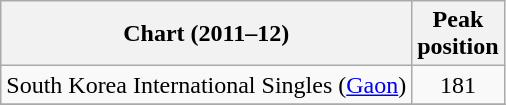<table class="wikitable sortable">
<tr>
<th align="left">Chart (2011–12)</th>
<th align="center">Peak<br>position</th>
</tr>
<tr>
<td>South Korea International Singles (<a href='#'>Gaon</a>)</td>
<td style="text-align:center;">181</td>
</tr>
<tr>
</tr>
<tr>
</tr>
</table>
